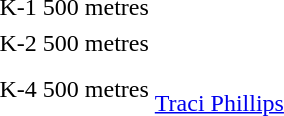<table>
<tr>
<td>K-1 500 metres <br></td>
<td></td>
<td></td>
<td></td>
</tr>
<tr>
</tr>
<tr>
<td>K-2 500 metres <br></td>
<td></td>
<td></td>
<td></td>
</tr>
<tr>
<td>K-4 500 metres <br></td>
<td><br><a href='#'>Traci Phillips</a></td>
<td></td>
<td></td>
</tr>
</table>
